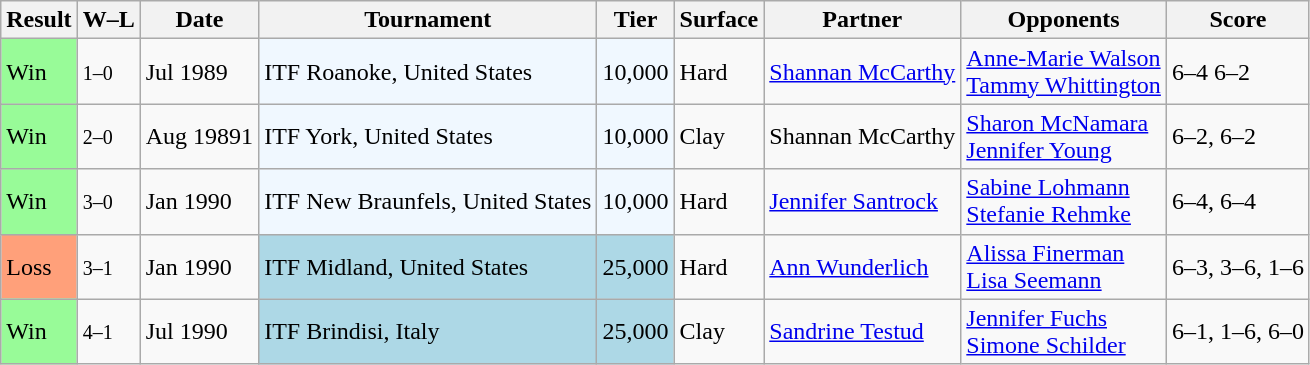<table class="wikitable sortable">
<tr>
<th>Result</th>
<th class=unsortable>W–L</th>
<th>Date</th>
<th>Tournament</th>
<th>Tier</th>
<th>Surface</th>
<th>Partner</th>
<th>Opponents</th>
<th class=unsortable>Score</th>
</tr>
<tr>
<td style="background:#98fb98;">Win</td>
<td><small>1–0</small></td>
<td>Jul 1989</td>
<td style="background:#f0f8ff;">ITF Roanoke, United States</td>
<td style="background:#f0f8ff;">10,000</td>
<td>Hard</td>
<td> <a href='#'>Shannan McCarthy</a></td>
<td> <a href='#'>Anne-Marie Walson</a> <br>  <a href='#'>Tammy Whittington</a></td>
<td>6–4 6–2</td>
</tr>
<tr>
<td style="background:#98fb98;">Win</td>
<td><small>2–0</small></td>
<td>Aug 19891</td>
<td style="background:#f0f8ff;">ITF York, United States</td>
<td style="background:#f0f8ff;">10,000</td>
<td>Clay</td>
<td> Shannan McCarthy</td>
<td> <a href='#'>Sharon McNamara</a> <br>  <a href='#'>Jennifer Young</a></td>
<td>6–2, 6–2</td>
</tr>
<tr>
<td style="background:#98fb98;">Win</td>
<td><small>3–0</small></td>
<td>Jan 1990</td>
<td style="background:#f0f8ff;">ITF New Braunfels, United States</td>
<td style="background:#f0f8ff;">10,000</td>
<td>Hard</td>
<td> <a href='#'>Jennifer Santrock</a></td>
<td> <a href='#'>Sabine Lohmann</a> <br>  <a href='#'>Stefanie Rehmke</a></td>
<td>6–4, 6–4</td>
</tr>
<tr>
<td style="background:#ffa07a;">Loss</td>
<td><small>3–1</small></td>
<td>Jan 1990</td>
<td style="background:lightblue;">ITF Midland, United States</td>
<td style="background:lightblue;">25,000</td>
<td>Hard</td>
<td> <a href='#'>Ann Wunderlich</a></td>
<td> <a href='#'>Alissa Finerman</a> <br>  <a href='#'>Lisa Seemann</a></td>
<td>6–3, 3–6, 1–6</td>
</tr>
<tr>
<td style="background:#98fb98;">Win</td>
<td><small>4–1</small></td>
<td>Jul 1990</td>
<td style="background:lightblue;">ITF Brindisi, Italy</td>
<td style="background:lightblue;">25,000</td>
<td>Clay</td>
<td> <a href='#'>Sandrine Testud</a></td>
<td> <a href='#'>Jennifer Fuchs</a> <br>  <a href='#'>Simone Schilder</a></td>
<td>6–1, 1–6, 6–0</td>
</tr>
</table>
